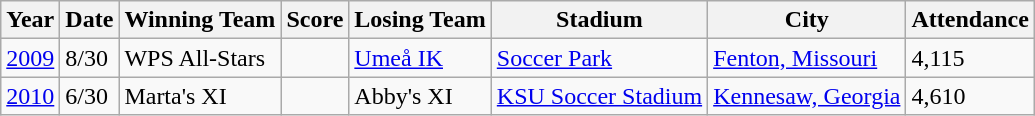<table class="wikitable">
<tr>
<th>Year</th>
<th>Date</th>
<th>Winning Team</th>
<th>Score</th>
<th>Losing Team</th>
<th>Stadium</th>
<th>City</th>
<th>Attendance</th>
</tr>
<tr>
<td><a href='#'>2009</a></td>
<td>8/30</td>
<td>WPS All-Stars</td>
<td align=center></td>
<td><a href='#'>Umeå IK</a></td>
<td><a href='#'>Soccer Park</a></td>
<td><a href='#'>Fenton, Missouri</a></td>
<td>4,115</td>
</tr>
<tr>
<td><a href='#'>2010</a></td>
<td>6/30</td>
<td>Marta's XI</td>
<td align=center></td>
<td>Abby's XI</td>
<td><a href='#'>KSU Soccer Stadium</a></td>
<td><a href='#'>Kennesaw, Georgia</a></td>
<td>4,610</td>
</tr>
</table>
